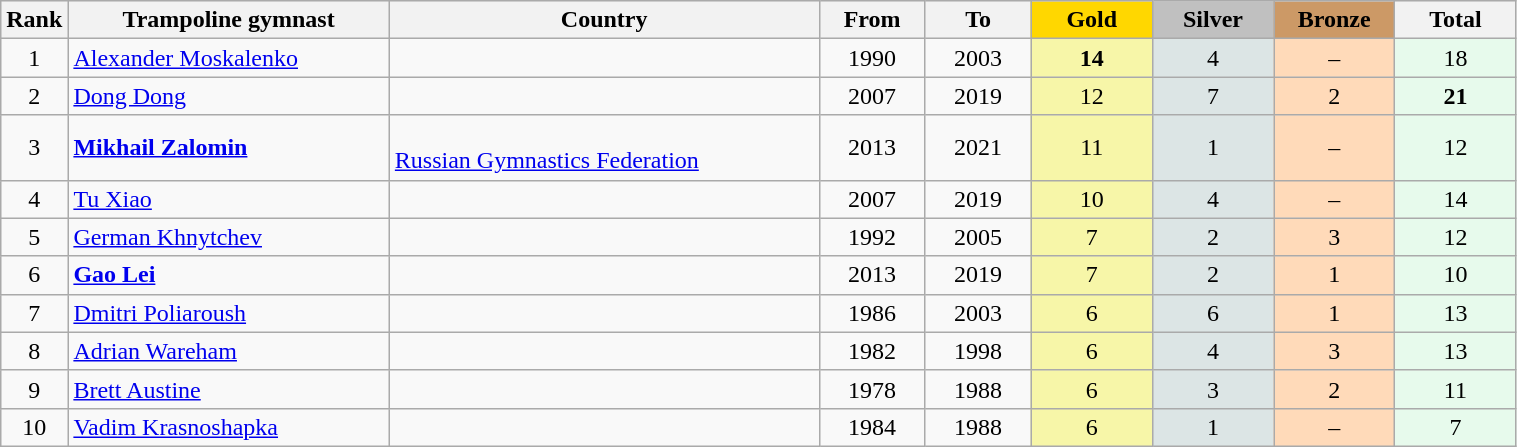<table class="wikitable plainrowheaders" width=80% style="text-align:center;">
<tr style="background-color:#EDEDED;">
<th class="hintergrundfarbe5" style="width:1em">Rank</th>
<th class="hintergrundfarbe5">Trampoline gymnast</th>
<th class="hintergrundfarbe5">Country</th>
<th class="hintergrundfarbe5" style="width:7%">From</th>
<th class="hintergrundfarbe5" style="width:7%">To</th>
<th style="background:    gold; width:8%">Gold</th>
<th style="background:  silver; width:8%">Silver</th>
<th style="background: #CC9966; width:8%">Bronze</th>
<th class="hintergrundfarbe5" style="width:8%">Total</th>
</tr>
<tr>
<td>1</td>
<td align="left"><a href='#'>Alexander Moskalenko</a></td>
<td align="left"><br></td>
<td>1990</td>
<td>2003</td>
<td bgcolor="#F7F6A8"><strong>14</strong></td>
<td bgcolor="#DCE5E5">4</td>
<td bgcolor="#FFDAB9">–</td>
<td bgcolor="#E7FAEC">18</td>
</tr>
<tr align="center">
<td>2</td>
<td align="left"><a href='#'>Dong Dong</a></td>
<td align="left"></td>
<td>2007</td>
<td>2019</td>
<td bgcolor="#F7F6A8">12</td>
<td bgcolor="#DCE5E5">7</td>
<td bgcolor="#FFDAB9">2</td>
<td bgcolor="#E7FAEC"><strong>21</strong></td>
</tr>
<tr align="center">
<td>3</td>
<td align="left"><strong><a href='#'>Mikhail Zalomin</a></strong></td>
<td align="left"><br> <a href='#'>Russian Gymnastics Federation</a></td>
<td>2013</td>
<td>2021</td>
<td bgcolor="#F7F6A8">11</td>
<td bgcolor="#DCE5E5">1</td>
<td bgcolor="#FFDAB9">–</td>
<td bgcolor="#E7FAEC">12</td>
</tr>
<tr align="center">
<td>4</td>
<td align="left"><a href='#'>Tu Xiao</a></td>
<td align="left"></td>
<td>2007</td>
<td>2019</td>
<td bgcolor="#F7F6A8">10</td>
<td bgcolor="#DCE5E5">4</td>
<td bgcolor="#FFDAB9">–</td>
<td bgcolor="#E7FAEC">14</td>
</tr>
<tr align="center">
<td>5</td>
<td align="left"><a href='#'>German Khnytchev</a></td>
<td align="left"></td>
<td>1992</td>
<td>2005</td>
<td bgcolor="#F7F6A8">7</td>
<td bgcolor="#DCE5E5">2</td>
<td bgcolor="#FFDAB9">3</td>
<td bgcolor="#E7FAEC">12</td>
</tr>
<tr align="center">
<td>6</td>
<td align="left"><strong><a href='#'>Gao Lei</a></strong></td>
<td align="left"></td>
<td>2013</td>
<td>2019</td>
<td bgcolor="#F7F6A8">7</td>
<td bgcolor="#DCE5E5">2</td>
<td bgcolor="#FFDAB9">1</td>
<td bgcolor="#E7FAEC">10</td>
</tr>
<tr align="center">
<td>7</td>
<td align="left"><a href='#'>Dmitri Poliaroush</a></td>
<td align="left"><br></td>
<td>1986</td>
<td>2003</td>
<td bgcolor="#F7F6A8">6</td>
<td bgcolor="#DCE5E5">6</td>
<td bgcolor="#FFDAB9">1</td>
<td bgcolor="#E7FAEC">13</td>
</tr>
<tr align="center">
<td>8</td>
<td align="left"><a href='#'>Adrian Wareham</a></td>
<td align="left"></td>
<td>1982</td>
<td>1998</td>
<td bgcolor="#F7F6A8">6</td>
<td bgcolor="#DCE5E5">4</td>
<td bgcolor="#FFDAB9">3</td>
<td bgcolor="#E7FAEC">13</td>
</tr>
<tr align="center">
<td>9</td>
<td align="left"><a href='#'>Brett Austine</a></td>
<td align="left"></td>
<td>1978</td>
<td>1988</td>
<td bgcolor="#F7F6A8">6</td>
<td bgcolor="#DCE5E5">3</td>
<td bgcolor="#FFDAB9">2</td>
<td bgcolor="#E7FAEC">11</td>
</tr>
<tr align="center">
<td>10</td>
<td align="left"><a href='#'>Vadim Krasnoshapka</a></td>
<td align="left"></td>
<td>1984</td>
<td>1988</td>
<td bgcolor="#F7F6A8">6</td>
<td bgcolor="#DCE5E5">1</td>
<td bgcolor="#FFDAB9">–</td>
<td bgcolor="#E7FAEC">7</td>
</tr>
</table>
